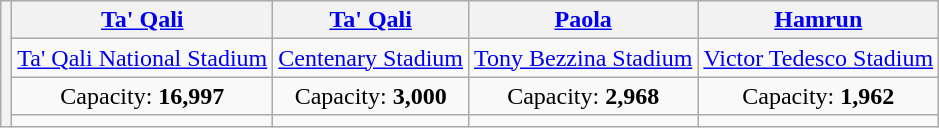<table class="wikitable" style="text-align:center">
<tr>
<th rowspan="5"></th>
<th><a href='#'>Ta' Qali</a></th>
<th><a href='#'>Ta' Qali</a></th>
<th><a href='#'>Paola</a></th>
<th><a href='#'>Hamrun</a></th>
</tr>
<tr>
<td><a href='#'>Ta' Qali National Stadium</a></td>
<td><a href='#'>Centenary Stadium</a></td>
<td><a href='#'>Tony Bezzina Stadium</a></td>
<td><a href='#'>Victor Tedesco Stadium</a></td>
</tr>
<tr>
<td>Capacity: <strong>16,997</strong></td>
<td>Capacity: <strong>3,000</strong></td>
<td>Capacity: <strong>2,968</strong></td>
<td>Capacity: <strong>1,962</strong></td>
</tr>
<tr>
<td></td>
<td></td>
<td></td>
<td></td>
</tr>
</table>
